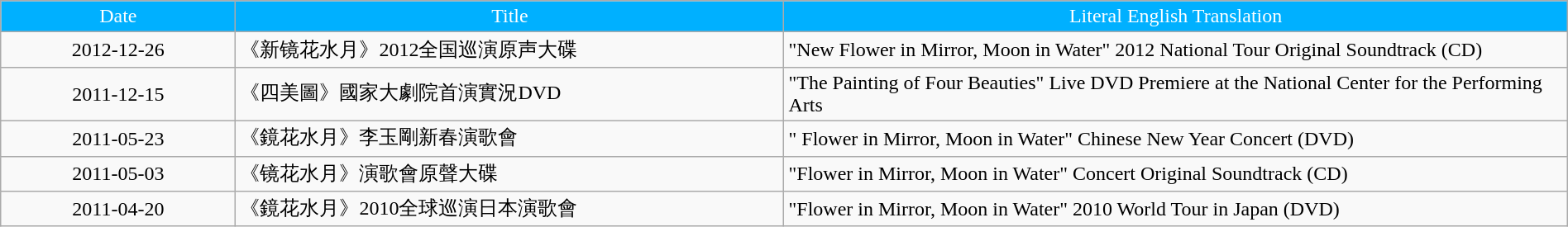<table class="wikitable"  width="100%" style="text-align:center">
<tr style="background:#00B0FF; color:white ">
<td width="15%">Date</td>
<td width="35%">Title</td>
<td width="50%">Literal English Translation</td>
</tr>
<tr>
<td>2012-12-26</td>
<td align="left">《新镜花水月》2012全国巡演原声大碟</td>
<td align="left">"New Flower in Mirror, Moon in Water" 2012 National Tour Original Soundtrack (CD)</td>
</tr>
<tr>
<td>2011-12-15</td>
<td align="left">《四美圖》國家大劇院首演實況DVD</td>
<td align="left">"The Painting of Four Beauties" Live DVD Premiere at the National Center for the Performing Arts</td>
</tr>
<tr>
<td>2011-05-23</td>
<td align="left">《鏡花水月》李玉剛新春演歌會</td>
<td align="left">" Flower in Mirror, Moon in Water"  Chinese New Year Concert (DVD)</td>
</tr>
<tr>
<td>2011-05-03</td>
<td align="left">《镜花水月》演歌會原聲大碟</td>
<td align="left">"Flower in Mirror, Moon in Water" Concert Original Soundtrack (CD)</td>
</tr>
<tr>
<td>2011-04-20</td>
<td align="left">《鏡花水月》2010全球巡演日本演歌會</td>
<td align="left">"Flower in Mirror, Moon in Water" 2010 World Tour in Japan (DVD)</td>
</tr>
</table>
